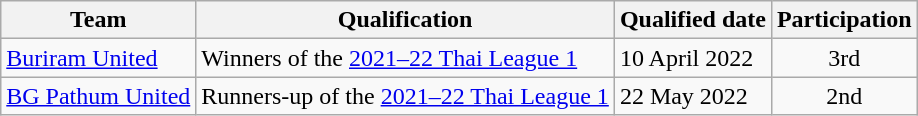<table class="wikitable">
<tr>
<th>Team</th>
<th>Qualification</th>
<th>Qualified date</th>
<th>Participation</th>
</tr>
<tr>
<td><a href='#'>Buriram United</a></td>
<td>Winners of the <a href='#'>2021–22 Thai League 1</a></td>
<td>10 April 2022</td>
<td align="center">3rd</td>
</tr>
<tr>
<td><a href='#'>BG Pathum United</a></td>
<td>Runners-up of the <a href='#'>2021–22 Thai League 1</a></td>
<td>22 May 2022</td>
<td align="center">2nd</td>
</tr>
</table>
